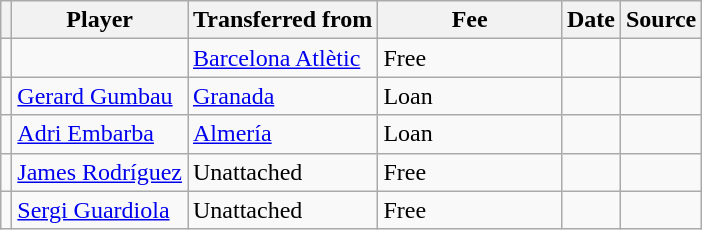<table class="wikitable plainrowheaders sortable">
<tr>
<th></th>
<th scope="col">Player</th>
<th>Transferred from</th>
<th style="width: 115px;">Fee</th>
<th scope="col">Date</th>
<th scope="col">Source</th>
</tr>
<tr>
<td align="center"></td>
<td></td>
<td> <a href='#'>Barcelona Atlètic</a></td>
<td>Free</td>
<td></td>
<td></td>
</tr>
<tr>
<td align="center"></td>
<td> <a href='#'>Gerard Gumbau</a></td>
<td> <a href='#'>Granada</a></td>
<td>Loan</td>
<td></td>
<td></td>
</tr>
<tr>
<td align="center"></td>
<td> <a href='#'>Adri Embarba</a></td>
<td> <a href='#'>Almería</a></td>
<td>Loan</td>
<td></td>
<td></td>
</tr>
<tr>
<td align="center"></td>
<td> <a href='#'>James Rodríguez</a></td>
<td>Unattached</td>
<td>Free</td>
<td></td>
<td></td>
</tr>
<tr>
<td align="center"></td>
<td> <a href='#'>Sergi Guardiola</a></td>
<td>Unattached</td>
<td>Free</td>
<td></td>
<td></td>
</tr>
</table>
